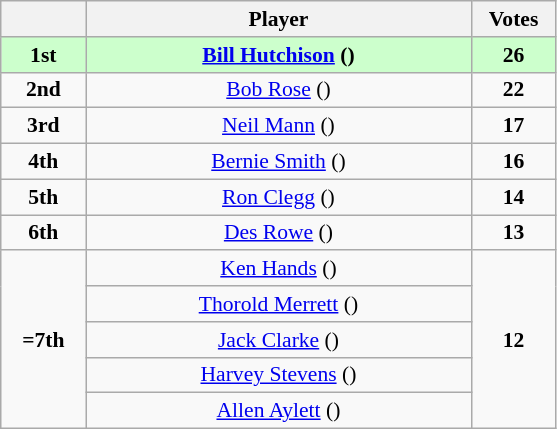<table class="wikitable" style="text-align: center; font-size: 90%;">
<tr>
<th width="50"></th>
<th width="250">Player</th>
<th width="50">Votes</th>
</tr>
<tr style="background: #CCFFCC; font-weight: bold;" |>
<td><strong>1st</strong></td>
<td><a href='#'>Bill Hutchison</a> ()</td>
<td><strong>26</strong></td>
</tr>
<tr>
<td><strong>2nd</strong></td>
<td><a href='#'>Bob Rose</a> ()</td>
<td><strong>22</strong></td>
</tr>
<tr>
<td><strong>3rd</strong></td>
<td><a href='#'>Neil Mann</a> ()</td>
<td><strong>17</strong></td>
</tr>
<tr>
<td><strong>4th</strong></td>
<td><a href='#'>Bernie Smith</a> ()</td>
<td><strong>16</strong></td>
</tr>
<tr>
<td><strong>5th</strong></td>
<td><a href='#'>Ron Clegg</a> ()</td>
<td><strong>14</strong></td>
</tr>
<tr>
<td><strong>6th</strong></td>
<td><a href='#'>Des Rowe</a> ()</td>
<td><strong>13</strong></td>
</tr>
<tr>
<td rowspan=5><strong>=7th</strong></td>
<td><a href='#'>Ken Hands</a> ()</td>
<td rowspan=5><strong>12</strong></td>
</tr>
<tr>
<td><a href='#'>Thorold Merrett</a> ()</td>
</tr>
<tr>
<td><a href='#'>Jack Clarke</a> ()</td>
</tr>
<tr>
<td><a href='#'>Harvey Stevens</a> ()</td>
</tr>
<tr>
<td><a href='#'>Allen Aylett</a> ()</td>
</tr>
</table>
